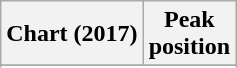<table class="wikitable sortable plainrowheaders" style="text-align:center">
<tr>
<th scope="col">Chart (2017)</th>
<th scope="col">Peak<br> position</th>
</tr>
<tr>
</tr>
<tr>
</tr>
<tr>
</tr>
<tr>
</tr>
</table>
